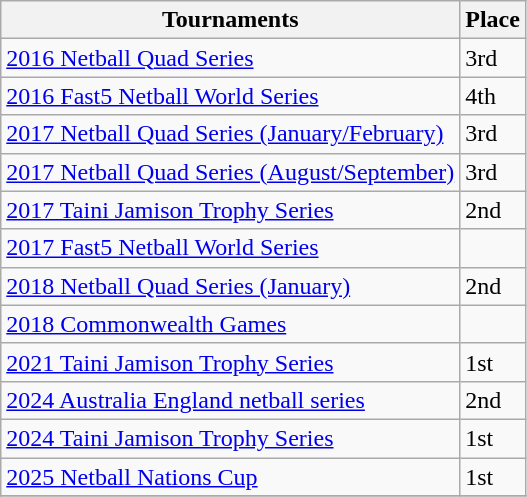<table class="wikitable collapsible">
<tr>
<th>Tournaments</th>
<th>Place</th>
</tr>
<tr>
<td><a href='#'>2016 Netball Quad Series</a></td>
<td>3rd</td>
</tr>
<tr>
<td><a href='#'>2016 Fast5 Netball World Series</a></td>
<td>4th</td>
</tr>
<tr>
<td><a href='#'>2017 Netball Quad Series (January/February)</a></td>
<td>3rd</td>
</tr>
<tr>
<td><a href='#'>2017 Netball Quad Series (August/September)</a></td>
<td>3rd</td>
</tr>
<tr>
<td><a href='#'>2017 Taini Jamison Trophy Series</a></td>
<td>2nd</td>
</tr>
<tr>
<td><a href='#'>2017 Fast5 Netball World Series</a></td>
<td></td>
</tr>
<tr>
<td><a href='#'>2018 Netball Quad Series (January)</a></td>
<td>2nd</td>
</tr>
<tr>
<td><a href='#'>2018 Commonwealth Games</a></td>
<td></td>
</tr>
<tr>
<td><a href='#'>2021 Taini Jamison Trophy Series</a></td>
<td>1st</td>
</tr>
<tr>
<td><a href='#'>2024 Australia England netball series</a></td>
<td>2nd</td>
</tr>
<tr>
<td><a href='#'>2024 Taini Jamison Trophy Series</a></td>
<td>1st</td>
</tr>
<tr>
<td><a href='#'>2025 Netball Nations Cup</a></td>
<td>1st</td>
</tr>
<tr>
</tr>
</table>
